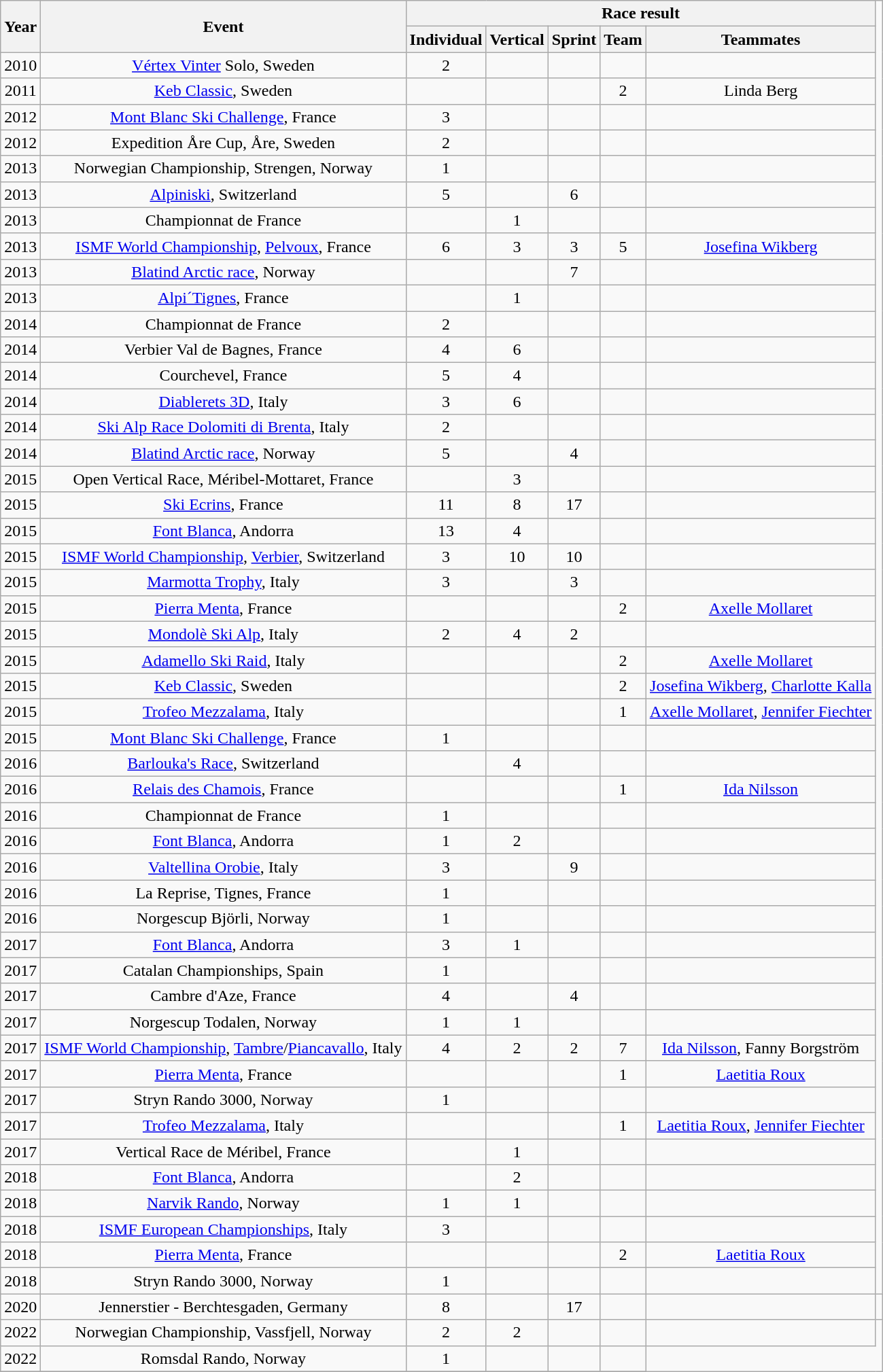<table class="wikitable sortable" style="text-align: center">
<tr>
<th rowspan="2">Year</th>
<th rowspan="2">Event</th>
<th colspan="5">Race result</th>
</tr>
<tr>
<th>Individual</th>
<th>Vertical</th>
<th>Sprint</th>
<th>Team</th>
<th>Teammates</th>
</tr>
<tr>
<td>2010</td>
<td><a href='#'>Vértex Vinter</a> Solo, Sweden</td>
<td>2</td>
<td></td>
<td></td>
<td></td>
<td></td>
</tr>
<tr>
<td>2011</td>
<td><a href='#'>Keb Classic</a>, Sweden</td>
<td></td>
<td></td>
<td></td>
<td>2</td>
<td>Linda Berg</td>
</tr>
<tr>
<td>2012</td>
<td><a href='#'>Mont Blanc Ski Challenge</a>, France</td>
<td>3</td>
<td></td>
<td></td>
<td></td>
<td></td>
</tr>
<tr>
<td>2012</td>
<td>Expedition Åre Cup, Åre, Sweden</td>
<td>2</td>
<td></td>
<td></td>
<td></td>
<td></td>
</tr>
<tr>
<td>2013</td>
<td>Norwegian Championship, Strengen, Norway</td>
<td>1</td>
<td></td>
<td></td>
<td></td>
<td></td>
</tr>
<tr>
<td>2013</td>
<td><a href='#'>Alpiniski</a>, Switzerland</td>
<td>5</td>
<td></td>
<td>6</td>
<td></td>
<td></td>
</tr>
<tr>
<td>2013</td>
<td>Championnat de France</td>
<td></td>
<td>1</td>
<td></td>
<td></td>
<td></td>
</tr>
<tr>
<td>2013</td>
<td><a href='#'>ISMF World Championship</a>, <a href='#'>Pelvoux</a>, France</td>
<td>6</td>
<td>3</td>
<td>3</td>
<td>5</td>
<td><a href='#'>Josefina Wikberg</a></td>
</tr>
<tr>
<td>2013</td>
<td><a href='#'>Blatind Arctic race</a>, Norway</td>
<td></td>
<td></td>
<td>7</td>
<td></td>
<td></td>
</tr>
<tr>
<td>2013</td>
<td><a href='#'>Alpi´Tignes</a>, France</td>
<td></td>
<td>1</td>
<td></td>
<td></td>
<td></td>
</tr>
<tr>
<td>2014</td>
<td>Championnat de France</td>
<td>2</td>
<td></td>
<td></td>
<td></td>
<td></td>
</tr>
<tr>
<td>2014</td>
<td>Verbier Val de Bagnes, France</td>
<td>4</td>
<td>6</td>
<td></td>
<td></td>
<td></td>
</tr>
<tr>
<td>2014</td>
<td>Courchevel, France</td>
<td>5</td>
<td>4</td>
<td></td>
<td></td>
<td></td>
</tr>
<tr>
<td>2014</td>
<td><a href='#'>Diablerets 3D</a>, Italy</td>
<td>3</td>
<td>6</td>
<td></td>
<td></td>
<td></td>
</tr>
<tr>
<td>2014</td>
<td><a href='#'>Ski Alp Race Dolomiti di Brenta</a>, Italy</td>
<td>2</td>
<td></td>
<td></td>
<td></td>
<td></td>
</tr>
<tr>
<td>2014</td>
<td><a href='#'>Blatind Arctic race</a>, Norway</td>
<td>5</td>
<td></td>
<td>4</td>
<td></td>
<td></td>
</tr>
<tr>
<td>2015</td>
<td>Open Vertical Race, Méribel-Mottaret, France</td>
<td></td>
<td>3</td>
<td></td>
<td></td>
<td></td>
</tr>
<tr>
<td>2015</td>
<td><a href='#'>Ski Ecrins</a>, France</td>
<td>11</td>
<td>8</td>
<td>17</td>
<td></td>
<td></td>
</tr>
<tr>
<td>2015</td>
<td><a href='#'>Font Blanca</a>, Andorra</td>
<td>13</td>
<td>4</td>
<td></td>
<td></td>
<td></td>
</tr>
<tr>
<td>2015</td>
<td><a href='#'>ISMF World Championship</a>, <a href='#'>Verbier</a>, Switzerland</td>
<td>3 </td>
<td>10</td>
<td>10</td>
<td></td>
<td></td>
</tr>
<tr>
<td>2015</td>
<td><a href='#'>Marmotta Trophy</a>, Italy</td>
<td>3</td>
<td></td>
<td>3</td>
<td></td>
<td></td>
</tr>
<tr>
<td>2015</td>
<td><a href='#'>Pierra Menta</a>, France</td>
<td></td>
<td></td>
<td></td>
<td>2</td>
<td><a href='#'>Axelle Mollaret</a></td>
</tr>
<tr>
<td>2015</td>
<td><a href='#'>Mondolè Ski Alp</a>, Italy</td>
<td>2</td>
<td>4</td>
<td>2</td>
<td></td>
<td></td>
</tr>
<tr>
<td>2015</td>
<td><a href='#'>Adamello Ski Raid</a>, Italy</td>
<td></td>
<td></td>
<td></td>
<td>2</td>
<td><a href='#'>Axelle Mollaret</a></td>
</tr>
<tr>
<td>2015</td>
<td><a href='#'>Keb Classic</a>, Sweden</td>
<td></td>
<td></td>
<td></td>
<td>2</td>
<td><a href='#'>Josefina Wikberg</a>, <a href='#'>Charlotte Kalla</a></td>
</tr>
<tr>
<td>2015</td>
<td><a href='#'>Trofeo Mezzalama</a>, Italy</td>
<td></td>
<td></td>
<td></td>
<td>1</td>
<td><a href='#'>Axelle Mollaret</a>, <a href='#'>Jennifer Fiechter</a></td>
</tr>
<tr>
<td>2015</td>
<td><a href='#'>Mont Blanc Ski Challenge</a>, France</td>
<td>1</td>
<td></td>
<td></td>
<td></td>
<td></td>
</tr>
<tr>
<td>2016</td>
<td><a href='#'>Barlouka's Race</a>, Switzerland</td>
<td></td>
<td>4</td>
<td></td>
<td></td>
<td></td>
</tr>
<tr>
<td>2016</td>
<td><a href='#'>Relais des Chamois</a>, France</td>
<td></td>
<td></td>
<td></td>
<td>1</td>
<td><a href='#'>Ida Nilsson</a></td>
</tr>
<tr>
<td>2016</td>
<td>Championnat de France</td>
<td>1</td>
<td></td>
<td></td>
<td></td>
<td></td>
</tr>
<tr>
<td>2016</td>
<td><a href='#'>Font Blanca</a>, Andorra</td>
<td>1</td>
<td>2</td>
<td></td>
<td></td>
<td></td>
</tr>
<tr>
<td>2016</td>
<td><a href='#'>Valtellina Orobie</a>, Italy</td>
<td>3</td>
<td></td>
<td>9</td>
<td></td>
<td></td>
</tr>
<tr>
<td>2016</td>
<td>La Reprise, Tignes, France</td>
<td>1</td>
<td></td>
<td></td>
<td></td>
<td></td>
</tr>
<tr>
<td>2016</td>
<td>Norgescup Björli, Norway</td>
<td>1</td>
<td></td>
<td></td>
<td></td>
<td></td>
</tr>
<tr>
<td>2017</td>
<td><a href='#'>Font Blanca</a>, Andorra</td>
<td>3</td>
<td>1</td>
<td></td>
<td></td>
<td></td>
</tr>
<tr>
<td>2017</td>
<td>Catalan Championships, Spain</td>
<td>1</td>
<td></td>
<td></td>
<td></td>
<td></td>
</tr>
<tr>
<td>2017</td>
<td>Cambre d'Aze, France</td>
<td>4</td>
<td></td>
<td>4</td>
<td></td>
<td></td>
</tr>
<tr>
<td>2017</td>
<td>Norgescup Todalen, Norway</td>
<td>1</td>
<td>1</td>
<td></td>
<td></td>
<td></td>
</tr>
<tr>
<td>2017</td>
<td><a href='#'>ISMF World Championship</a>, <a href='#'>Tambre</a>/<a href='#'>Piancavallo</a>, Italy</td>
<td>4</td>
<td>2</td>
<td>2</td>
<td>7</td>
<td><a href='#'>Ida Nilsson</a>, Fanny Borgström</td>
</tr>
<tr>
<td>2017</td>
<td><a href='#'>Pierra Menta</a>, France</td>
<td></td>
<td></td>
<td></td>
<td>1</td>
<td><a href='#'>Laetitia Roux</a></td>
</tr>
<tr>
<td>2017</td>
<td>Stryn Rando 3000, Norway</td>
<td>1</td>
<td></td>
<td></td>
<td></td>
<td></td>
</tr>
<tr>
<td>2017</td>
<td><a href='#'>Trofeo Mezzalama</a>, Italy</td>
<td></td>
<td></td>
<td></td>
<td>1</td>
<td><a href='#'>Laetitia Roux</a>, <a href='#'>Jennifer Fiechter</a></td>
</tr>
<tr>
<td>2017</td>
<td>Vertical Race de Méribel, France</td>
<td></td>
<td>1</td>
<td></td>
<td></td>
<td></td>
</tr>
<tr>
<td>2018</td>
<td><a href='#'>Font Blanca</a>, Andorra</td>
<td></td>
<td>2</td>
<td></td>
<td></td>
<td></td>
</tr>
<tr>
<td>2018</td>
<td><a href='#'>Narvik Rando</a>, Norway</td>
<td>1</td>
<td>1</td>
<td></td>
<td></td>
<td></td>
</tr>
<tr>
<td>2018</td>
<td><a href='#'>ISMF European Championships</a>, Italy</td>
<td>3</td>
<td></td>
<td></td>
<td></td>
<td></td>
</tr>
<tr>
<td>2018</td>
<td><a href='#'>Pierra Menta</a>, France</td>
<td></td>
<td></td>
<td></td>
<td>2</td>
<td><a href='#'>Laetitia Roux</a></td>
</tr>
<tr>
<td>2018</td>
<td>Stryn Rando 3000, Norway</td>
<td>1</td>
<td></td>
<td></td>
<td></td>
<td></td>
</tr>
<tr>
<td>2020</td>
<td>Jennerstier - Berchtesgaden, Germany</td>
<td>8</td>
<td></td>
<td>17</td>
<td></td>
<td></td>
<td></td>
</tr>
<tr>
<td>2022</td>
<td>Norwegian Championship, Vassfjell, Norway</td>
<td>2</td>
<td>2</td>
<td></td>
<td></td>
<td></td>
</tr>
<tr>
<td>2022</td>
<td>Romsdal Rando, Norway</td>
<td>1</td>
<td></td>
<td></td>
<td></td>
</tr>
<tr>
</tr>
</table>
